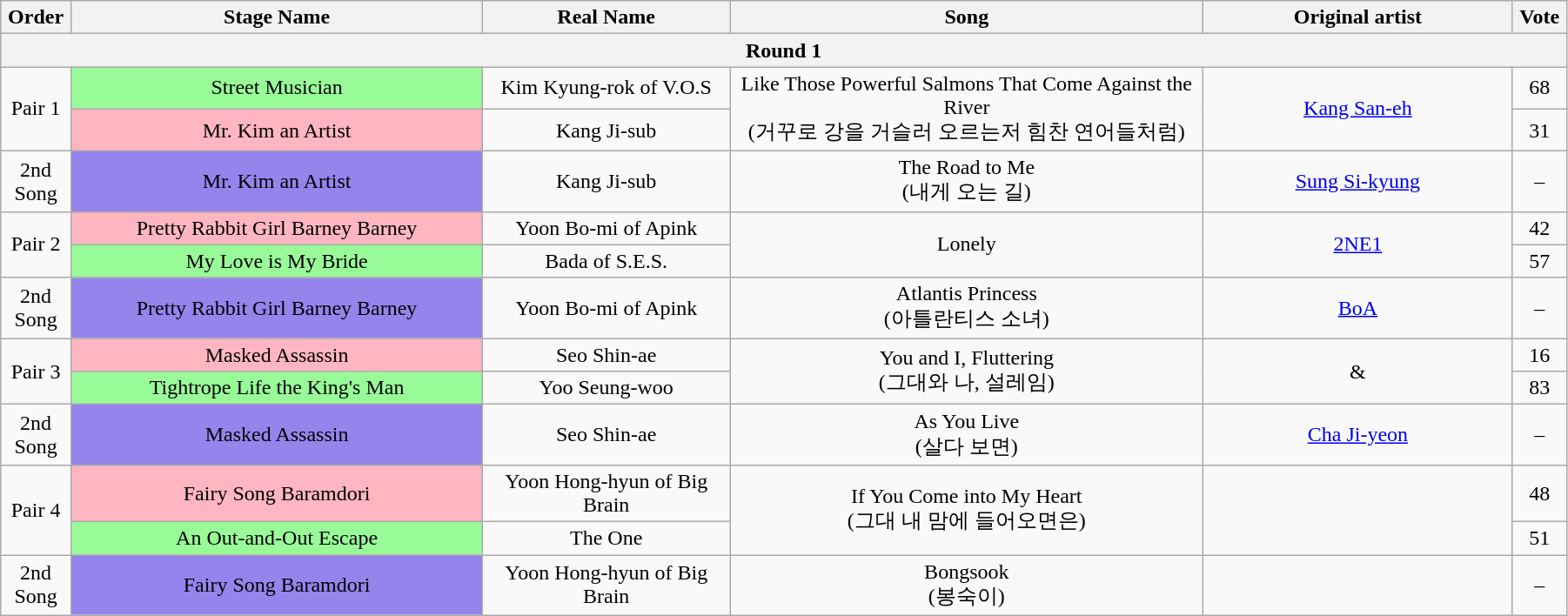<table class="wikitable" style="text-align:center; width:95%;">
<tr>
<th style="width:1%;">Order</th>
<th style="width:20%;">Stage Name</th>
<th style="width:12%;">Real Name</th>
<th style="width:23%;">Song</th>
<th style="width:15%;">Original artist</th>
<th style="width:1%;">Vote</th>
</tr>
<tr>
<th colspan=6>Round 1</th>
</tr>
<tr>
<td rowspan=2>Pair 1</td>
<td bgcolor="palegreen">Street Musician</td>
<td>Kim Kyung-rok of V.O.S</td>
<td rowspan=2>Like Those Powerful Salmons That Come Against the River<br>(거꾸로 강을 거슬러 오르는저 힘찬 연어들처럼)</td>
<td rowspan=2><a href='#'>Kang San-eh</a></td>
<td>68</td>
</tr>
<tr>
<td bgcolor="lightpink">Mr. Kim an Artist</td>
<td>Kang Ji-sub</td>
<td>31</td>
</tr>
<tr>
<td>2nd Song</td>
<td bgcolor="#9683EC">Mr. Kim an Artist</td>
<td>Kang Ji-sub</td>
<td>The Road to Me<br>(내게 오는 길)</td>
<td><a href='#'>Sung Si-kyung</a></td>
<td>–</td>
</tr>
<tr>
<td rowspan=2>Pair 2</td>
<td bgcolor="lightpink">Pretty Rabbit Girl Barney Barney</td>
<td>Yoon Bo-mi of Apink</td>
<td rowspan=2>Lonely</td>
<td rowspan=2><a href='#'>2NE1</a></td>
<td>42</td>
</tr>
<tr>
<td bgcolor="palegreen">My Love is My Bride</td>
<td>Bada of S.E.S.</td>
<td>57</td>
</tr>
<tr>
<td>2nd Song</td>
<td bgcolor="#9683EC">Pretty Rabbit Girl Barney Barney</td>
<td>Yoon Bo-mi of Apink</td>
<td>Atlantis Princess<br>(아틀란티스 소녀)</td>
<td><a href='#'>BoA</a></td>
<td>–</td>
</tr>
<tr>
<td rowspan=2>Pair 3</td>
<td bgcolor="lightpink">Masked Assassin</td>
<td>Seo Shin-ae</td>
<td rowspan=2>You and I, Fluttering<br>(그대와 나, 설레임)</td>
<td rowspan=2> & </td>
<td>16</td>
</tr>
<tr>
<td bgcolor="palegreen">Tightrope Life the King's Man</td>
<td>Yoo Seung-woo</td>
<td>83</td>
</tr>
<tr>
<td>2nd Song</td>
<td bgcolor="#9683EC">Masked Assassin</td>
<td>Seo Shin-ae</td>
<td>As You Live<br>(살다 보면)</td>
<td><a href='#'>Cha Ji-yeon</a></td>
<td>–</td>
</tr>
<tr>
<td rowspan=2>Pair 4</td>
<td bgcolor="lightpink">Fairy Song Baramdori</td>
<td>Yoon Hong-hyun of Big Brain</td>
<td rowspan=2>If You Come into My Heart<br>(그대 내 맘에 들어오면은)</td>
<td rowspan=2></td>
<td>48</td>
</tr>
<tr>
<td bgcolor="palegreen">An Out-and-Out Escape</td>
<td>The One</td>
<td>51</td>
</tr>
<tr>
<td>2nd Song</td>
<td bgcolor="#9683EC">Fairy Song Baramdori</td>
<td>Yoon Hong-hyun of Big Brain</td>
<td>Bongsook<br>(봉숙이)</td>
<td></td>
<td>–</td>
</tr>
</table>
